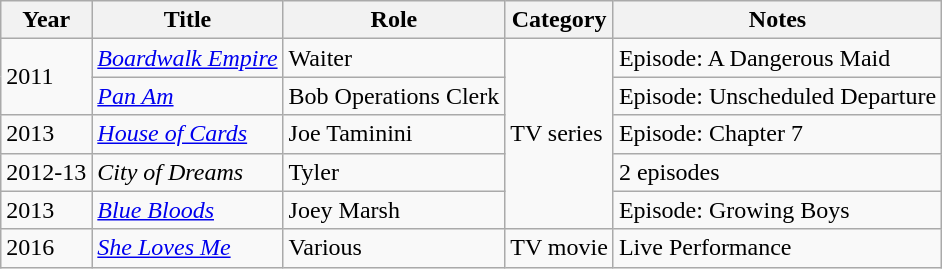<table class="wikitable">
<tr>
<th>Year</th>
<th>Title</th>
<th>Role</th>
<th>Category</th>
<th>Notes</th>
</tr>
<tr>
<td rowspan="2">2011</td>
<td><em><a href='#'>Boardwalk Empire</a></em></td>
<td>Waiter</td>
<td rowspan="5">TV series</td>
<td>Episode: A Dangerous Maid</td>
</tr>
<tr>
<td><em><a href='#'>Pan Am</a></em></td>
<td>Bob Operations Clerk</td>
<td>Episode: Unscheduled Departure</td>
</tr>
<tr>
<td>2013</td>
<td><em><a href='#'>House of Cards</a></em></td>
<td>Joe Taminini</td>
<td>Episode: Chapter 7</td>
</tr>
<tr>
<td>2012-13</td>
<td><em>City of Dreams</em></td>
<td>Tyler</td>
<td>2 episodes</td>
</tr>
<tr>
<td>2013</td>
<td><em><a href='#'>Blue Bloods</a></em></td>
<td>Joey Marsh</td>
<td>Episode: Growing Boys</td>
</tr>
<tr>
<td>2016</td>
<td><em><a href='#'>She Loves Me</a></em></td>
<td>Various</td>
<td>TV movie</td>
<td>Live Performance</td>
</tr>
</table>
